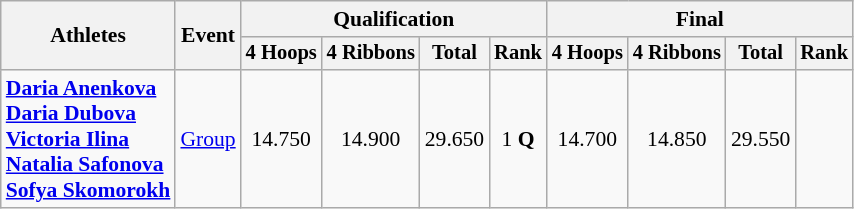<table class="wikitable" style="font-size:90%">
<tr>
<th rowspan="2">Athletes</th>
<th rowspan="2">Event</th>
<th colspan="4">Qualification</th>
<th colspan="4">Final</th>
</tr>
<tr style="font-size:95%">
<th>4 Hoops</th>
<th>4 Ribbons</th>
<th>Total</th>
<th>Rank</th>
<th>4 Hoops</th>
<th>4 Ribbons</th>
<th>Total</th>
<th>Rank</th>
</tr>
<tr align=center>
<td align=left><strong><a href='#'>Daria Anenkova</a><br><a href='#'>Daria Dubova</a><br><a href='#'>Victoria Ilina</a><br><a href='#'>Natalia Safonova</a><br><a href='#'>Sofya Skomorokh</a></strong></td>
<td align=left><a href='#'>Group</a></td>
<td>14.750</td>
<td>14.900</td>
<td>29.650</td>
<td>1 <strong>Q</strong></td>
<td>14.700</td>
<td>14.850</td>
<td>29.550</td>
<td></td>
</tr>
</table>
